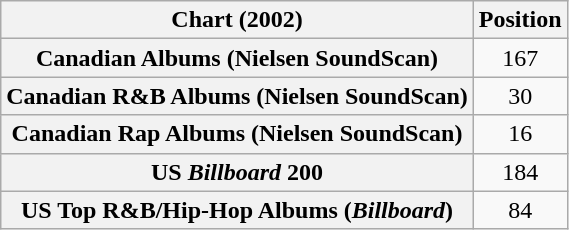<table class="wikitable sortable plainrowheaders" style="text-align:center">
<tr>
<th>Chart (2002)</th>
<th>Position</th>
</tr>
<tr>
<th scope="row">Canadian Albums (Nielsen SoundScan)</th>
<td>167</td>
</tr>
<tr>
<th scope="row">Canadian R&B Albums (Nielsen SoundScan)</th>
<td>30</td>
</tr>
<tr>
<th scope="row">Canadian Rap Albums (Nielsen SoundScan)</th>
<td>16</td>
</tr>
<tr>
<th scope="row">US <em>Billboard</em> 200</th>
<td>184</td>
</tr>
<tr>
<th scope="row">US Top R&B/Hip-Hop Albums (<em>Billboard</em>)</th>
<td>84</td>
</tr>
</table>
